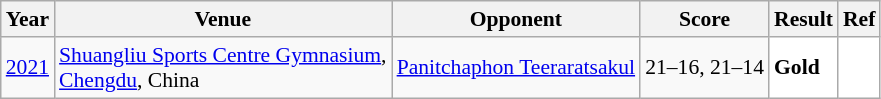<table class="sortable wikitable" style="font-size: 90%;">
<tr>
<th>Year</th>
<th>Venue</th>
<th>Opponent</th>
<th>Score</th>
<th>Result</th>
<th>Ref</th>
</tr>
<tr>
<td align="center"><a href='#'>2021</a></td>
<td align="left"><a href='#'>Shuangliu Sports Centre Gymnasium</a>,<br><a href='#'>Chengdu</a>, China</td>
<td align="left"> <a href='#'>Panitchaphon Teeraratsakul</a></td>
<td align="left">21–16, 21–14</td>
<td style="text-align:left; background:white"> <strong>Gold</strong></td>
<td align="center"; bgcolor="white"></td>
</tr>
</table>
